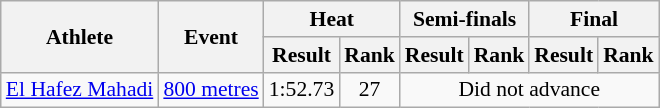<table class="wikitable" style="font-size:90%; text-align:center">
<tr>
<th rowspan="2">Athlete</th>
<th rowspan="2">Event</th>
<th colspan="2">Heat</th>
<th colspan="2">Semi-finals</th>
<th colspan="2">Final</th>
</tr>
<tr>
<th>Result</th>
<th>Rank</th>
<th>Result</th>
<th>Rank</th>
<th>Result</th>
<th>Rank</th>
</tr>
<tr>
<td align="left"><a href='#'>El Hafez Mahadi</a></td>
<td align="left"><a href='#'>800 metres</a></td>
<td>1:52.73</td>
<td>27</td>
<td colspan="4">Did not advance</td>
</tr>
</table>
